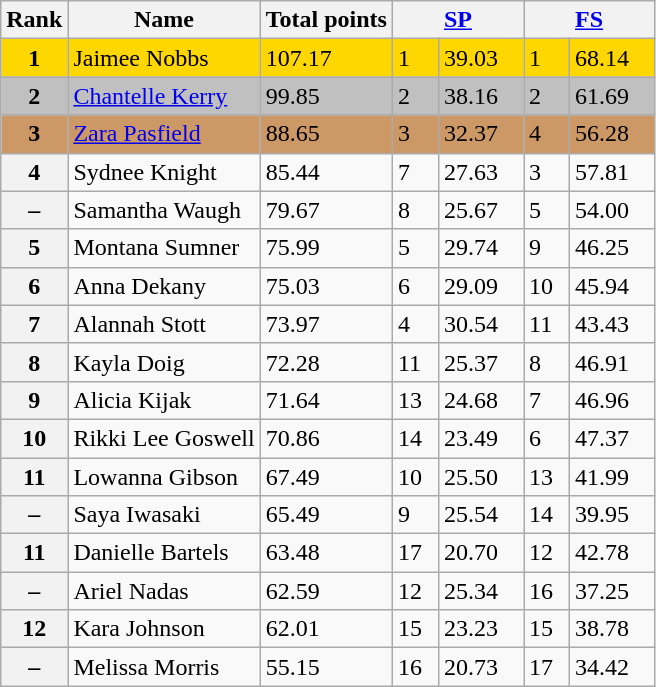<table class="wikitable sortable">
<tr>
<th>Rank</th>
<th>Name</th>
<th>Total points</th>
<th colspan="2" width="80px"><a href='#'>SP</a></th>
<th colspan="2" width="80px"><a href='#'>FS</a></th>
</tr>
<tr bgcolor="gold">
<td align="center"><strong>1</strong></td>
<td>Jaimee Nobbs</td>
<td>107.17</td>
<td>1</td>
<td>39.03</td>
<td>1</td>
<td>68.14</td>
</tr>
<tr bgcolor="silver">
<td align="center"><strong>2</strong></td>
<td><a href='#'>Chantelle Kerry</a></td>
<td>99.85</td>
<td>2</td>
<td>38.16</td>
<td>2</td>
<td>61.69</td>
</tr>
<tr bgcolor="cc9966">
<td align="center"><strong>3</strong></td>
<td><a href='#'>Zara Pasfield</a></td>
<td>88.65</td>
<td>3</td>
<td>32.37</td>
<td>4</td>
<td>56.28</td>
</tr>
<tr>
<th>4</th>
<td>Sydnee Knight</td>
<td>85.44</td>
<td>7</td>
<td>27.63</td>
<td>3</td>
<td>57.81</td>
</tr>
<tr>
<th>–</th>
<td> Samantha Waugh</td>
<td>79.67</td>
<td>8</td>
<td>25.67</td>
<td>5</td>
<td>54.00</td>
</tr>
<tr>
<th>5</th>
<td>Montana Sumner</td>
<td>75.99</td>
<td>5</td>
<td>29.74</td>
<td>9</td>
<td>46.25</td>
</tr>
<tr>
<th>6</th>
<td>Anna Dekany</td>
<td>75.03</td>
<td>6</td>
<td>29.09</td>
<td>10</td>
<td>45.94</td>
</tr>
<tr>
<th>7</th>
<td>Alannah Stott</td>
<td>73.97</td>
<td>4</td>
<td>30.54</td>
<td>11</td>
<td>43.43</td>
</tr>
<tr>
<th>8</th>
<td>Kayla Doig</td>
<td>72.28</td>
<td>11</td>
<td>25.37</td>
<td>8</td>
<td>46.91</td>
</tr>
<tr>
<th>9</th>
<td>Alicia Kijak</td>
<td>71.64</td>
<td>13</td>
<td>24.68</td>
<td>7</td>
<td>46.96</td>
</tr>
<tr>
<th>10</th>
<td>Rikki Lee Goswell</td>
<td>70.86</td>
<td>14</td>
<td>23.49</td>
<td>6</td>
<td>47.37</td>
</tr>
<tr>
<th>11</th>
<td>Lowanna Gibson</td>
<td>67.49</td>
<td>10</td>
<td>25.50</td>
<td>13</td>
<td>41.99</td>
</tr>
<tr>
<th>–</th>
<td>Saya Iwasaki</td>
<td>65.49</td>
<td>9</td>
<td>25.54</td>
<td>14</td>
<td>39.95</td>
</tr>
<tr>
<th>11</th>
<td>Danielle Bartels</td>
<td>63.48</td>
<td>17</td>
<td>20.70</td>
<td>12</td>
<td>42.78</td>
</tr>
<tr>
<th>–</th>
<td> Ariel Nadas</td>
<td>62.59</td>
<td>12</td>
<td>25.34</td>
<td>16</td>
<td>37.25</td>
</tr>
<tr>
<th>12</th>
<td>Kara Johnson</td>
<td>62.01</td>
<td>15</td>
<td>23.23</td>
<td>15</td>
<td>38.78</td>
</tr>
<tr>
<th>–</th>
<td> Melissa Morris</td>
<td>55.15</td>
<td>16</td>
<td>20.73</td>
<td>17</td>
<td>34.42</td>
</tr>
</table>
